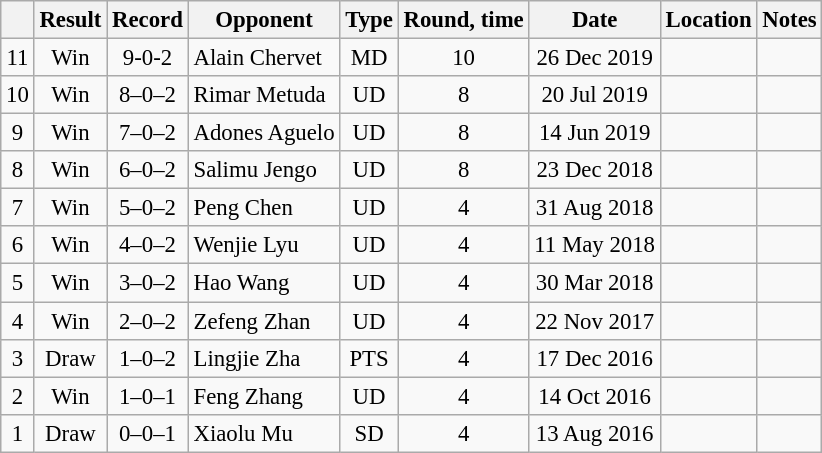<table class="wikitable" style="text-align:center; font-size:95%">
<tr>
<th></th>
<th>Result</th>
<th>Record</th>
<th>Opponent</th>
<th>Type</th>
<th>Round, time</th>
<th>Date</th>
<th>Location</th>
<th>Notes</th>
</tr>
<tr>
<td>11</td>
<td>Win</td>
<td>9-0-2</td>
<td style="text-align:left;"> Alain Chervet</td>
<td>MD</td>
<td>10</td>
<td>26 Dec 2019</td>
<td style="text-align:left;"> </td>
<td style="text-align:left;"></td>
</tr>
<tr>
<td>10</td>
<td>Win</td>
<td>8–0–2</td>
<td style="text-align:left;"> Rimar Metuda</td>
<td>UD</td>
<td>8</td>
<td>20 Jul 2019</td>
<td style="text-align:left;"> </td>
<td></td>
</tr>
<tr>
<td>9</td>
<td>Win</td>
<td>7–0–2</td>
<td style="text-align:left;"> Adones Aguelo</td>
<td>UD</td>
<td>8</td>
<td>14 Jun 2019</td>
<td style="text-align:left;"> </td>
<td></td>
</tr>
<tr>
<td>8</td>
<td>Win</td>
<td>6–0–2</td>
<td style="text-align:left;"> Salimu Jengo</td>
<td>UD</td>
<td>8</td>
<td>23 Dec 2018</td>
<td style="text-align:left;"> </td>
<td style="text-align:left;"></td>
</tr>
<tr>
<td>7</td>
<td>Win</td>
<td>5–0–2</td>
<td style="text-align:left;"> Peng Chen</td>
<td>UD</td>
<td>4</td>
<td>31 Aug 2018</td>
<td style="text-align:left;"> </td>
<td></td>
</tr>
<tr>
<td>6</td>
<td>Win</td>
<td>4–0–2</td>
<td style="text-align:left;"> Wenjie Lyu</td>
<td>UD</td>
<td>4</td>
<td>11 May 2018</td>
<td style="text-align:left;"> </td>
<td></td>
</tr>
<tr>
<td>5</td>
<td>Win</td>
<td>3–0–2</td>
<td style="text-align:left;"> Hao Wang</td>
<td>UD</td>
<td>4</td>
<td>30 Mar 2018</td>
<td style="text-align:left;"> </td>
<td></td>
</tr>
<tr>
<td>4</td>
<td>Win</td>
<td>2–0–2</td>
<td style="text-align:left;"> Zefeng Zhan</td>
<td>UD</td>
<td>4</td>
<td>22 Nov 2017</td>
<td style="text-align:left;"> </td>
<td></td>
</tr>
<tr>
<td>3</td>
<td>Draw</td>
<td>1–0–2</td>
<td style="text-align:left;"> Lingjie Zha</td>
<td>PTS</td>
<td>4</td>
<td>17 Dec 2016</td>
<td style="text-align:left;"> </td>
<td></td>
</tr>
<tr>
<td>2</td>
<td>Win</td>
<td>1–0–1</td>
<td style="text-align:left;"> Feng Zhang</td>
<td>UD</td>
<td>4</td>
<td>14 Oct 2016</td>
<td style="text-align:left;"> </td>
<td></td>
</tr>
<tr>
<td>1</td>
<td>Draw</td>
<td>0–0–1</td>
<td style="text-align:left;"> Xiaolu Mu</td>
<td>SD</td>
<td>4</td>
<td>13 Aug 2016</td>
<td style="text-align:left;"> </td>
<td></td>
</tr>
</table>
